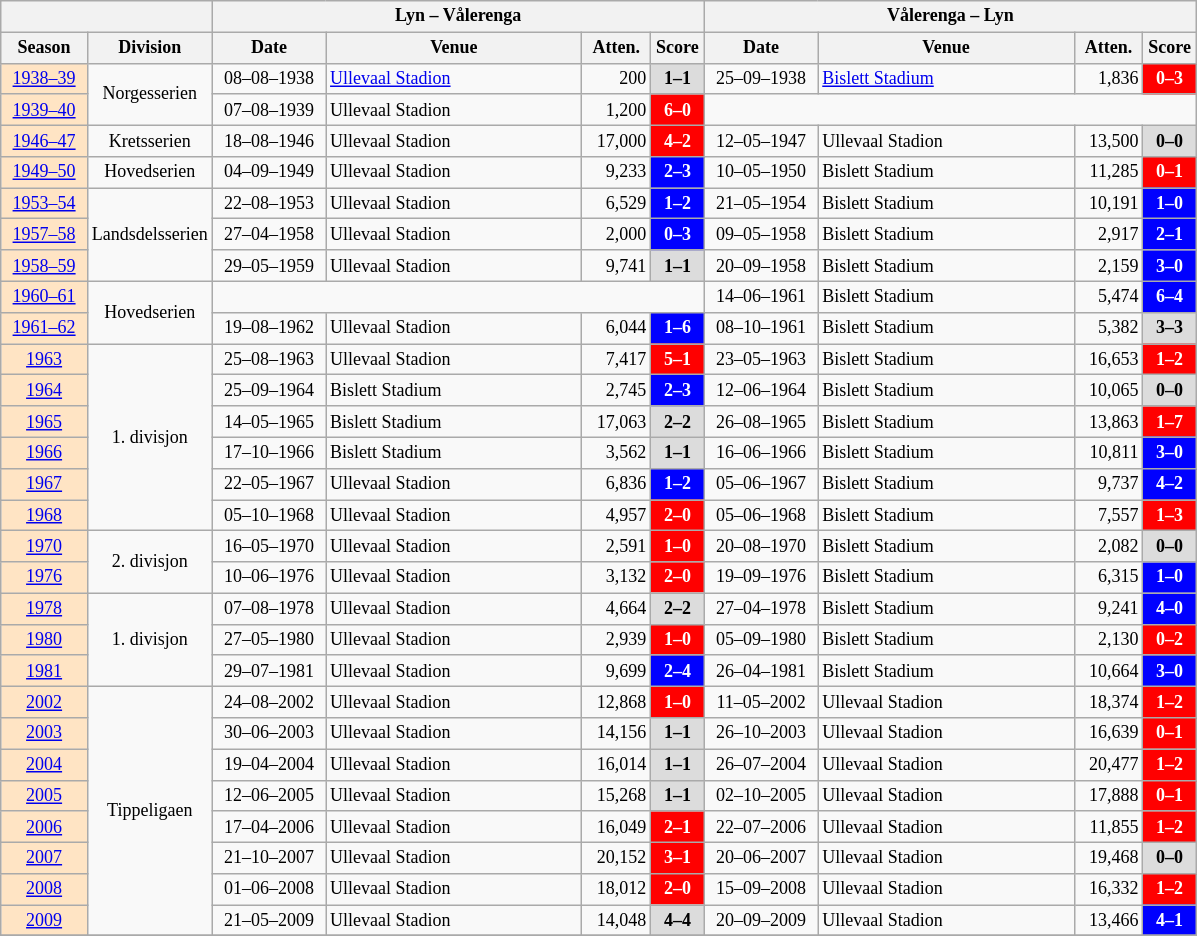<table class="wikitable" style="text-align: center; font-size: 12px">
<tr>
<th colspan=2></th>
<th colspan=4>Lyn – Vålerenga</th>
<th colspan=4>Vålerenga – Lyn</th>
</tr>
<tr>
<th width="52">Season</th>
<th width="70">Division</th>
<th width="70">Date</th>
<th width="165">Venue</th>
<th width="40">Atten.</th>
<th width="30">Score</th>
<th width="70">Date</th>
<th width="165">Venue</th>
<th width="40">Atten.</th>
<th width="30">Score</th>
</tr>
<tr>
<td bgcolor=#ffe4c4 rowspan=1><a href='#'>1938–39</a></td>
<td rowspan=2>Norgesserien</td>
<td>08–08–1938</td>
<td align="left"><a href='#'>Ullevaal Stadion</a></td>
<td align="right">200</td>
<td bgcolor=#dcdcdc><strong>1–1</strong></td>
<td>25–09–1938</td>
<td align="left"><a href='#'>Bislett Stadium</a></td>
<td align="right">1,836</td>
<td style="color:white;background:red"><strong>0–3</strong></td>
</tr>
<tr>
<td bgcolor=#ffe4c4 rowspan=1><a href='#'>1939–40</a></td>
<td>07–08–1939</td>
<td align="left">Ullevaal Stadion</td>
<td align="right">1,200</td>
<td style="color:white;background:red"><strong>6–0</strong></td>
<td colspan=4></td>
</tr>
<tr>
<td bgcolor=#ffe4c4 rowspan=1><a href='#'>1946–47</a></td>
<td rowspan=1>Kretsserien</td>
<td>18–08–1946</td>
<td align="left">Ullevaal Stadion</td>
<td align="right">17,000</td>
<td style="color:white;background:red"><strong>4–2</strong></td>
<td>12–05–1947</td>
<td align="left">Ullevaal Stadion</td>
<td align="right">13,500</td>
<td bgcolor=#dcdcdc><strong>0–0</strong></td>
</tr>
<tr>
<td bgcolor=#ffe4c4 rowspan=1><a href='#'>1949–50</a></td>
<td rowspan=1>Hovedserien</td>
<td>04–09–1949</td>
<td align="left">Ullevaal Stadion</td>
<td align="right">9,233</td>
<td style="color:white;background:#0000FF"><strong>2–3</strong></td>
<td>10–05–1950</td>
<td align="left">Bislett Stadium</td>
<td align="right">11,285</td>
<td style="color:white;background:red"><strong>0–1</strong></td>
</tr>
<tr>
<td bgcolor=#ffe4c4 rowspan=1><a href='#'>1953–54</a></td>
<td rowspan=3>Landsdelsserien</td>
<td>22–08–1953</td>
<td align="left">Ullevaal Stadion</td>
<td align="right">6,529</td>
<td style="color:white;background:#0000FF"><strong>1–2</strong></td>
<td>21–05–1954</td>
<td align="left">Bislett Stadium</td>
<td align="right">10,191</td>
<td style="color:white;background:#0000FF"><strong>1–0</strong></td>
</tr>
<tr>
<td bgcolor=#ffe4c4 rowspan=1><a href='#'>1957–58</a></td>
<td>27–04–1958</td>
<td align="left">Ullevaal Stadion</td>
<td align="right">2,000</td>
<td style="color:white;background:#0000FF"><strong>0–3</strong></td>
<td>09–05–1958</td>
<td align="left">Bislett Stadium</td>
<td align="right">2,917</td>
<td style="color:white;background:#0000FF"><strong>2–1</strong></td>
</tr>
<tr>
<td bgcolor=#ffe4c4 rowspan=1><a href='#'>1958–59</a></td>
<td>29–05–1959</td>
<td align="left">Ullevaal Stadion</td>
<td align="right">9,741</td>
<td bgcolor=#dcdcdc><strong>1–1</strong></td>
<td>20–09–1958</td>
<td align="left">Bislett Stadium</td>
<td align="right">2,159</td>
<td style="color:white;background:#0000FF"><strong>3–0</strong></td>
</tr>
<tr>
<td bgcolor=#ffe4c4 rowspan=1><a href='#'>1960–61</a></td>
<td rowspan=2>Hovedserien</td>
<td colspan=4></td>
<td>14–06–1961</td>
<td align="left">Bislett Stadium</td>
<td align="right">5,474</td>
<td style="color:white;background:#0000FF"><strong>6–4</strong></td>
</tr>
<tr>
<td bgcolor=#ffe4c4 rowspan=1><a href='#'>1961–62</a></td>
<td>19–08–1962</td>
<td align="left">Ullevaal Stadion</td>
<td align="right">6,044</td>
<td style="color:white;background:#0000FF"><strong>1–6</strong></td>
<td>08–10–1961</td>
<td align="left">Bislett Stadium</td>
<td align="right">5,382</td>
<td bgcolor=#dcdcdc><strong>3–3</strong></td>
</tr>
<tr>
<td bgcolor=#ffe4c4 rowspan=1><a href='#'>1963</a></td>
<td rowspan=6>1. divisjon</td>
<td>25–08–1963</td>
<td align="left">Ullevaal Stadion</td>
<td align="right">7,417</td>
<td style="color:white;background:red"><strong>5–1</strong></td>
<td>23–05–1963</td>
<td align="left">Bislett Stadium</td>
<td align="right">16,653</td>
<td style="color:white;background:red"><strong>1–2</strong></td>
</tr>
<tr>
<td bgcolor=#ffe4c4 rowspan=1><a href='#'>1964</a></td>
<td>25–09–1964</td>
<td align="left">Bislett Stadium</td>
<td align="right">2,745</td>
<td style="color:white;background:#0000FF"><strong>2–3</strong></td>
<td>12–06–1964</td>
<td align="left">Bislett Stadium</td>
<td align="right">10,065</td>
<td bgcolor=#dcdcdc><strong>0–0</strong></td>
</tr>
<tr>
<td bgcolor=#ffe4c4 rowspan=1><a href='#'>1965</a></td>
<td>14–05–1965</td>
<td align="left">Bislett Stadium</td>
<td align="right">17,063</td>
<td bgcolor=#dcdcdc><strong>2–2</strong></td>
<td>26–08–1965</td>
<td align="left">Bislett Stadium</td>
<td align="right">13,863</td>
<td style="color:white;background:red"><strong>1–7</strong></td>
</tr>
<tr>
<td bgcolor=#ffe4c4 rowspan=1><a href='#'>1966</a></td>
<td>17–10–1966</td>
<td align="left">Bislett Stadium</td>
<td align="right">3,562</td>
<td bgcolor=#dcdcdc><strong>1–1</strong></td>
<td>16–06–1966</td>
<td align="left">Bislett Stadium</td>
<td align="right">10,811</td>
<td style="color:white;background:#0000FF"><strong>3–0</strong></td>
</tr>
<tr>
<td bgcolor=#ffe4c4 rowspan=1><a href='#'>1967</a></td>
<td>22–05–1967</td>
<td align="left">Ullevaal Stadion</td>
<td align="right">6,836</td>
<td style="color:white;background:#0000FF"><strong>1–2</strong></td>
<td>05–06–1967</td>
<td align="left">Bislett Stadium</td>
<td align="right">9,737</td>
<td style="color:white;background:#0000FF"><strong>4–2</strong></td>
</tr>
<tr>
<td bgcolor=#ffe4c4 rowspan=1><a href='#'>1968</a></td>
<td>05–10–1968</td>
<td align="left">Ullevaal Stadion</td>
<td align="right">4,957</td>
<td style="color:white;background:red"><strong>2–0</strong></td>
<td>05–06–1968</td>
<td align="left">Bislett Stadium</td>
<td align="right">7,557</td>
<td style="color:white;background:red"><strong>1–3</strong></td>
</tr>
<tr>
<td bgcolor=#ffe4c4 rowspan=1><a href='#'>1970</a></td>
<td rowspan=2>2. divisjon</td>
<td>16–05–1970</td>
<td align="left">Ullevaal Stadion</td>
<td align="right">2,591</td>
<td style="color:white;background:red"><strong>1–0</strong></td>
<td>20–08–1970</td>
<td align="left">Bislett Stadium</td>
<td align="right">2,082</td>
<td bgcolor=#dcdcdc><strong>0–0</strong></td>
</tr>
<tr>
<td bgcolor=#ffe4c4 rowspan=1><a href='#'>1976</a></td>
<td>10–06–1976</td>
<td align="left">Ullevaal Stadion</td>
<td align="right">3,132</td>
<td style="color:white;background:red"><strong>2–0</strong></td>
<td>19–09–1976</td>
<td align="left">Bislett Stadium</td>
<td align="right">6,315</td>
<td style="color:white;background:#0000FF"><strong>1–0</strong></td>
</tr>
<tr>
<td bgcolor=#ffe4c4 rowspan=1><a href='#'>1978</a></td>
<td rowspan=3>1. divisjon</td>
<td>07–08–1978</td>
<td align="left">Ullevaal Stadion</td>
<td align="right">4,664</td>
<td bgcolor=#dcdcdc><strong>2–2</strong></td>
<td>27–04–1978</td>
<td align="left">Bislett Stadium</td>
<td align="right">9,241</td>
<td style="color:white;background:#0000FF"><strong>4–0</strong></td>
</tr>
<tr>
<td bgcolor=#ffe4c4 rowspan=1><a href='#'>1980</a></td>
<td>27–05–1980</td>
<td align="left">Ullevaal Stadion</td>
<td align="right">2,939</td>
<td style="color:white;background:red"><strong>1–0</strong></td>
<td>05–09–1980</td>
<td align="left">Bislett Stadium</td>
<td align="right">2,130</td>
<td style="color:white;background:red"><strong>0–2</strong></td>
</tr>
<tr>
<td bgcolor=#ffe4c4 rowspan=1><a href='#'>1981</a></td>
<td>29–07–1981</td>
<td align="left">Ullevaal Stadion</td>
<td align="right">9,699</td>
<td style="color:white;background:#0000FF"><strong>2–4</strong></td>
<td>26–04–1981</td>
<td align="left">Bislett Stadium</td>
<td align="right">10,664</td>
<td style="color:white;background:#0000FF"><strong>3–0</strong></td>
</tr>
<tr>
<td bgcolor=#ffe4c4 rowspan=1><a href='#'>2002</a></td>
<td rowspan=8>Tippeligaen</td>
<td>24–08–2002</td>
<td align="left">Ullevaal Stadion</td>
<td align="right">12,868</td>
<td style="color:white;background:red"><strong>1–0</strong></td>
<td>11–05–2002</td>
<td align="left">Ullevaal Stadion</td>
<td align="right">18,374</td>
<td style="color:white;background:red"><strong>1–2</strong></td>
</tr>
<tr>
<td bgcolor=#ffe4c4 rowspan=1><a href='#'>2003</a></td>
<td>30–06–2003</td>
<td align="left">Ullevaal Stadion</td>
<td align="right">14,156</td>
<td bgcolor=#dcdcdc><strong>1–1</strong></td>
<td>26–10–2003</td>
<td align="left">Ullevaal Stadion</td>
<td align="right">16,639</td>
<td style="color:white;background:red"><strong>0–1</strong></td>
</tr>
<tr>
<td bgcolor=#ffe4c4 rowspan=1><a href='#'>2004</a></td>
<td>19–04–2004</td>
<td align="left">Ullevaal Stadion</td>
<td align="right">16,014</td>
<td bgcolor=#dcdcdc><strong>1–1</strong></td>
<td>26–07–2004</td>
<td align="left">Ullevaal Stadion</td>
<td align="right">20,477</td>
<td style="color:white;background:red"><strong>1–2</strong></td>
</tr>
<tr>
<td bgcolor=#ffe4c4 rowspan=1><a href='#'>2005</a></td>
<td>12–06–2005</td>
<td align="left">Ullevaal Stadion</td>
<td align="right">15,268</td>
<td bgcolor=#dcdcdc><strong>1–1</strong></td>
<td>02–10–2005</td>
<td align="left">Ullevaal Stadion</td>
<td align="right">17,888</td>
<td style="color:white;background:red"><strong>0–1</strong></td>
</tr>
<tr>
<td bgcolor=#ffe4c4 rowspan=1><a href='#'>2006</a></td>
<td>17–04–2006</td>
<td align="left">Ullevaal Stadion</td>
<td align="right">16,049</td>
<td style="color:white;background:red"><strong>2–1</strong></td>
<td>22–07–2006</td>
<td align="left">Ullevaal Stadion</td>
<td align="right">11,855</td>
<td style="color:white;background:red"><strong>1–2</strong></td>
</tr>
<tr>
<td bgcolor=#ffe4c4 rowspan=1><a href='#'>2007</a></td>
<td>21–10–2007</td>
<td align="left">Ullevaal Stadion</td>
<td align="right">20,152</td>
<td style="color:white;background:red"><strong>3–1</strong></td>
<td>20–06–2007</td>
<td align="left">Ullevaal Stadion</td>
<td align="right">19,468</td>
<td bgcolor=#dcdcdc><strong>0–0</strong></td>
</tr>
<tr>
<td bgcolor=#ffe4c4 rowspan=1><a href='#'>2008</a></td>
<td>01–06–2008</td>
<td align="left">Ullevaal Stadion</td>
<td align="right">18,012</td>
<td style="color:white;background:red"><strong>2–0</strong></td>
<td>15–09–2008</td>
<td align="left">Ullevaal Stadion</td>
<td align="right">16,332</td>
<td style="color:white;background:red"><strong>1–2</strong></td>
</tr>
<tr>
<td bgcolor=#ffe4c4 rowspan=1><a href='#'>2009</a></td>
<td>21–05–2009</td>
<td align="left">Ullevaal Stadion</td>
<td align="right">14,048</td>
<td bgcolor=#dcdcdc><strong>4–4</strong></td>
<td>20–09–2009</td>
<td align="left">Ullevaal Stadion</td>
<td align="right">13,466</td>
<td style="color:white;background:#0000FF"><strong>4–1</strong></td>
</tr>
<tr>
</tr>
</table>
